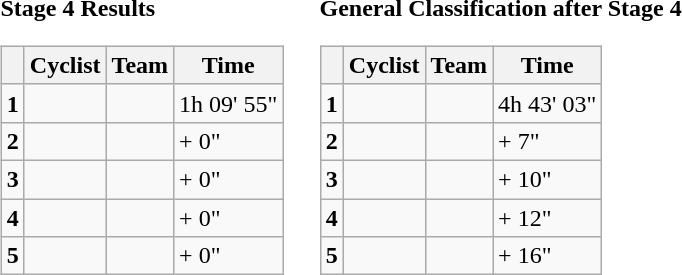<table>
<tr>
<td><strong>Stage 4 Results</strong><br><table class="wikitable">
<tr>
<th></th>
<th>Cyclist</th>
<th>Team</th>
<th>Time</th>
</tr>
<tr>
<td><strong>1</strong></td>
<td></td>
<td></td>
<td>1h 09' 55"</td>
</tr>
<tr>
<td><strong>2</strong></td>
<td></td>
<td></td>
<td>+ 0"</td>
</tr>
<tr>
<td><strong>3</strong></td>
<td></td>
<td></td>
<td>+ 0"</td>
</tr>
<tr>
<td><strong>4</strong></td>
<td></td>
<td></td>
<td>+ 0"</td>
</tr>
<tr>
<td><strong>5</strong></td>
<td></td>
<td></td>
<td>+ 0"</td>
</tr>
</table>
</td>
<td></td>
<td><strong>General Classification after Stage 4</strong><br><table class="wikitable">
<tr>
<th></th>
<th>Cyclist</th>
<th>Team</th>
<th>Time</th>
</tr>
<tr>
<td><strong>1</strong></td>
<td></td>
<td></td>
<td>4h 43' 03"</td>
</tr>
<tr>
<td><strong>2</strong></td>
<td></td>
<td></td>
<td>+ 7"</td>
</tr>
<tr>
<td><strong>3</strong></td>
<td></td>
<td></td>
<td>+ 10"</td>
</tr>
<tr>
<td><strong>4</strong></td>
<td></td>
<td></td>
<td>+ 12"</td>
</tr>
<tr>
<td><strong>5</strong></td>
<td></td>
<td></td>
<td>+ 16"</td>
</tr>
</table>
</td>
</tr>
</table>
